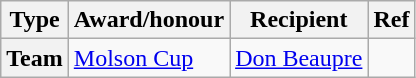<table class="wikitable">
<tr>
<th scope="col">Type</th>
<th scope="col">Award/honour</th>
<th scope="col">Recipient</th>
<th scope="col">Ref</th>
</tr>
<tr>
<th scope="row">Team</th>
<td><a href='#'>Molson Cup</a></td>
<td><a href='#'>Don Beaupre</a></td>
<td></td>
</tr>
</table>
